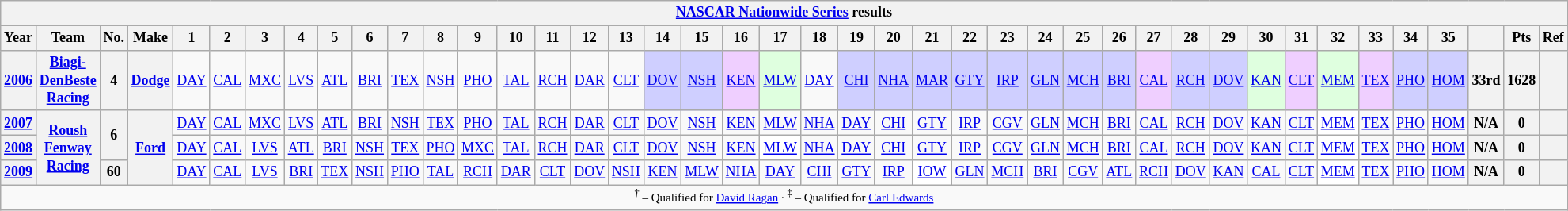<table class="wikitable" style="text-align:center; font-size:75%">
<tr>
<th colspan=42><a href='#'>NASCAR Nationwide Series</a> results</th>
</tr>
<tr>
<th>Year</th>
<th>Team</th>
<th>No.</th>
<th>Make</th>
<th>1</th>
<th>2</th>
<th>3</th>
<th>4</th>
<th>5</th>
<th>6</th>
<th>7</th>
<th>8</th>
<th>9</th>
<th>10</th>
<th>11</th>
<th>12</th>
<th>13</th>
<th>14</th>
<th>15</th>
<th>16</th>
<th>17</th>
<th>18</th>
<th>19</th>
<th>20</th>
<th>21</th>
<th>22</th>
<th>23</th>
<th>24</th>
<th>25</th>
<th>26</th>
<th>27</th>
<th>28</th>
<th>29</th>
<th>30</th>
<th>31</th>
<th>32</th>
<th>33</th>
<th>34</th>
<th>35</th>
<th></th>
<th>Pts</th>
<th>Ref</th>
</tr>
<tr>
<th><a href='#'>2006</a></th>
<th><a href='#'>Biagi-DenBeste Racing</a></th>
<th>4</th>
<th><a href='#'>Dodge</a></th>
<td><a href='#'>DAY</a></td>
<td><a href='#'>CAL</a></td>
<td><a href='#'>MXC</a></td>
<td><a href='#'>LVS</a></td>
<td><a href='#'>ATL</a></td>
<td><a href='#'>BRI</a></td>
<td><a href='#'>TEX</a></td>
<td><a href='#'>NSH</a></td>
<td><a href='#'>PHO</a></td>
<td><a href='#'>TAL</a></td>
<td><a href='#'>RCH</a></td>
<td><a href='#'>DAR</a></td>
<td><a href='#'>CLT</a></td>
<td style="background:#CFCFFF;"><a href='#'>DOV</a><br></td>
<td style="background:#CFCFFF;"><a href='#'>NSH</a><br></td>
<td style="background:#EFCFFF;"><a href='#'>KEN</a><br></td>
<td style="background:#DFFFDF;"><a href='#'>MLW</a><br></td>
<td><a href='#'>DAY</a></td>
<td style="background:#CFCFFF;"><a href='#'>CHI</a><br></td>
<td style="background:#CFCFFF;"><a href='#'>NHA</a><br></td>
<td style="background:#CFCFFF;"><a href='#'>MAR</a><br></td>
<td style="background:#CFCFFF;"><a href='#'>GTY</a><br></td>
<td style="background:#CFCFFF;"><a href='#'>IRP</a><br></td>
<td style="background:#CFCFFF;"><a href='#'>GLN</a><br></td>
<td style="background:#CFCFFF;"><a href='#'>MCH</a><br></td>
<td style="background:#CFCFFF;"><a href='#'>BRI</a><br></td>
<td style="background:#EFCFFF;"><a href='#'>CAL</a><br></td>
<td style="background:#CFCFFF;"><a href='#'>RCH</a><br></td>
<td style="background:#CFCFFF;"><a href='#'>DOV</a><br></td>
<td style="background:#DFFFDF;"><a href='#'>KAN</a><br></td>
<td style="background:#EFCFFF;"><a href='#'>CLT</a><br></td>
<td style="background:#DFFFDF;"><a href='#'>MEM</a><br></td>
<td style="background:#EFCFFF;"><a href='#'>TEX</a><br></td>
<td style="background:#CFCFFF;"><a href='#'>PHO</a><br></td>
<td style="background:#CFCFFF;"><a href='#'>HOM</a><br></td>
<th>33rd</th>
<th>1628</th>
<th></th>
</tr>
<tr>
<th><a href='#'>2007</a></th>
<th rowspan=3><a href='#'>Roush Fenway Racing</a></th>
<th rowspan=2>6</th>
<th rowspan=3><a href='#'>Ford</a></th>
<td><a href='#'>DAY</a></td>
<td><a href='#'>CAL</a></td>
<td><a href='#'>MXC</a></td>
<td><a href='#'>LVS</a></td>
<td><a href='#'>ATL</a></td>
<td><a href='#'>BRI</a></td>
<td><a href='#'>NSH</a></td>
<td><a href='#'>TEX</a></td>
<td><a href='#'>PHO</a></td>
<td><a href='#'>TAL</a></td>
<td><a href='#'>RCH</a></td>
<td><a href='#'>DAR</a></td>
<td><a href='#'>CLT</a></td>
<td><a href='#'>DOV</a></td>
<td><a href='#'>NSH</a></td>
<td><a href='#'>KEN</a></td>
<td><a href='#'>MLW</a></td>
<td><a href='#'>NHA</a></td>
<td><a href='#'>DAY</a></td>
<td><a href='#'>CHI</a></td>
<td><a href='#'>GTY</a></td>
<td><a href='#'>IRP</a></td>
<td><a href='#'>CGV</a></td>
<td><a href='#'>GLN</a></td>
<td><a href='#'>MCH</a></td>
<td><a href='#'>BRI</a></td>
<td><a href='#'>CAL</a></td>
<td><a href='#'>RCH</a></td>
<td><a href='#'>DOV</a></td>
<td><a href='#'>KAN</a></td>
<td><a href='#'>CLT</a></td>
<td style="background:#FFFFFF;"><a href='#'>MEM</a><br></td>
<td><a href='#'>TEX</a></td>
<td><a href='#'>PHO</a></td>
<td><a href='#'>HOM</a></td>
<th>N/A</th>
<th>0</th>
<th></th>
</tr>
<tr>
<th><a href='#'>2008</a></th>
<td><a href='#'>DAY</a></td>
<td><a href='#'>CAL</a></td>
<td><a href='#'>LVS</a></td>
<td><a href='#'>ATL</a></td>
<td><a href='#'>BRI</a></td>
<td><a href='#'>NSH</a></td>
<td><a href='#'>TEX</a></td>
<td><a href='#'>PHO</a></td>
<td><a href='#'>MXC</a></td>
<td><a href='#'>TAL</a></td>
<td><a href='#'>RCH</a></td>
<td><a href='#'>DAR</a></td>
<td><a href='#'>CLT</a></td>
<td><a href='#'>DOV</a></td>
<td><a href='#'>NSH</a></td>
<td><a href='#'>KEN</a></td>
<td style="background:#FFFFFF;"><a href='#'>MLW</a><br></td>
<td><a href='#'>NHA</a></td>
<td><a href='#'>DAY</a></td>
<td><a href='#'>CHI</a></td>
<td><a href='#'>GTY</a></td>
<td><a href='#'>IRP</a></td>
<td><a href='#'>CGV</a></td>
<td><a href='#'>GLN</a></td>
<td><a href='#'>MCH</a></td>
<td><a href='#'>BRI</a></td>
<td><a href='#'>CAL</a></td>
<td><a href='#'>RCH</a></td>
<td><a href='#'>DOV</a></td>
<td><a href='#'>KAN</a></td>
<td><a href='#'>CLT</a></td>
<td style="background:#FFFFFF;"><a href='#'>MEM</a><br></td>
<td><a href='#'>TEX</a></td>
<td><a href='#'>PHO</a></td>
<td><a href='#'>HOM</a></td>
<th>N/A</th>
<th>0</th>
<th></th>
</tr>
<tr>
<th><a href='#'>2009</a></th>
<th>60</th>
<td><a href='#'>DAY</a></td>
<td><a href='#'>CAL</a></td>
<td><a href='#'>LVS</a></td>
<td><a href='#'>BRI</a></td>
<td><a href='#'>TEX</a></td>
<td><a href='#'>NSH</a></td>
<td><a href='#'>PHO</a></td>
<td><a href='#'>TAL</a></td>
<td><a href='#'>RCH</a></td>
<td><a href='#'>DAR</a></td>
<td><a href='#'>CLT</a></td>
<td><a href='#'>DOV</a></td>
<td><a href='#'>NSH</a></td>
<td><a href='#'>KEN</a></td>
<td><a href='#'>MLW</a></td>
<td><a href='#'>NHA</a></td>
<td><a href='#'>DAY</a></td>
<td><a href='#'>CHI</a></td>
<td><a href='#'>GTY</a></td>
<td><a href='#'>IRP</a></td>
<td style="background:#FFFFFF;"><a href='#'>IOW</a><br></td>
<td><a href='#'>GLN</a></td>
<td><a href='#'>MCH</a></td>
<td><a href='#'>BRI</a></td>
<td><a href='#'>CGV</a></td>
<td><a href='#'>ATL</a></td>
<td><a href='#'>RCH</a></td>
<td><a href='#'>DOV</a></td>
<td><a href='#'>KAN</a></td>
<td><a href='#'>CAL</a></td>
<td><a href='#'>CLT</a></td>
<td style="background:#FFFFFF;"><a href='#'>MEM</a><br></td>
<td><a href='#'>TEX</a></td>
<td><a href='#'>PHO</a></td>
<td><a href='#'>HOM</a></td>
<th>N/A</th>
<th>0</th>
<th></th>
</tr>
<tr>
<td colspan=42><small><sup>†</sup> – Qualified for <a href='#'>David Ragan</a> · <sup>‡</sup> – Qualified for <a href='#'>Carl Edwards</a></small></td>
</tr>
</table>
